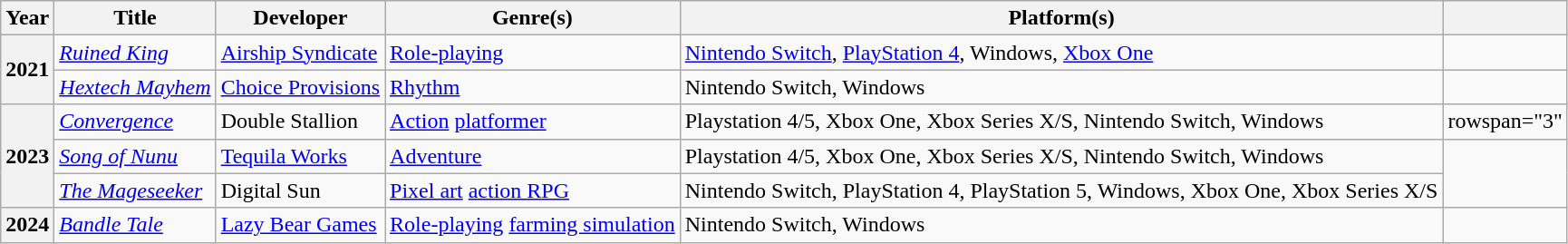<table class="wikitable sortable plainrowheaders">
<tr>
<th scope="col">Year</th>
<th scope="col">Title</th>
<th scope="col">Developer</th>
<th scope="col">Genre(s)</th>
<th scope="col">Platform(s)</th>
<th scope="col" class="unsortable"></th>
</tr>
<tr>
<th scope="row" rowspan="2">2021</th>
<td><em><a href='#'>Ruined King</a></em></td>
<td><a href='#'>Airship Syndicate</a></td>
<td><a href='#'>Role-playing</a></td>
<td><a href='#'>Nintendo Switch</a>, <a href='#'>PlayStation 4</a>, Windows, <a href='#'>Xbox One</a></td>
<td></td>
</tr>
<tr>
<td><em><a href='#'>Hextech Mayhem</a></em></td>
<td><a href='#'>Choice Provisions</a></td>
<td><a href='#'>Rhythm</a></td>
<td>Nintendo Switch, Windows</td>
<td></td>
</tr>
<tr>
<th scope="row" rowspan="3">2023</th>
<td><em><a href='#'>Convergence</a></em></td>
<td>Double Stallion</td>
<td><a href='#'>Action</a> <a href='#'>platformer</a></td>
<td>Playstation 4/5, Xbox One, Xbox Series X/S, Nintendo Switch, Windows</td>
<td>rowspan="3" </td>
</tr>
<tr>
<td><em><a href='#'>Song of Nunu</a></em></td>
<td><a href='#'>Tequila Works</a></td>
<td><a href='#'>Adventure</a></td>
<td>Playstation 4/5, Xbox One, Xbox Series X/S, Nintendo Switch, Windows</td>
</tr>
<tr>
<td><em><a href='#'>The Mageseeker</a></em></td>
<td>Digital Sun</td>
<td><a href='#'>Pixel art</a> <a href='#'>action RPG</a></td>
<td>Nintendo Switch, PlayStation 4, PlayStation 5, Windows, Xbox One, Xbox Series X/S</td>
</tr>
<tr>
<th scope="row">2024</th>
<td><em><a href='#'>Bandle Tale</a></em></td>
<td><a href='#'>Lazy Bear Games</a></td>
<td><a href='#'>Role-playing</a> <a href='#'>farming simulation</a></td>
<td>Nintendo Switch, Windows</td>
<td></td>
</tr>
</table>
